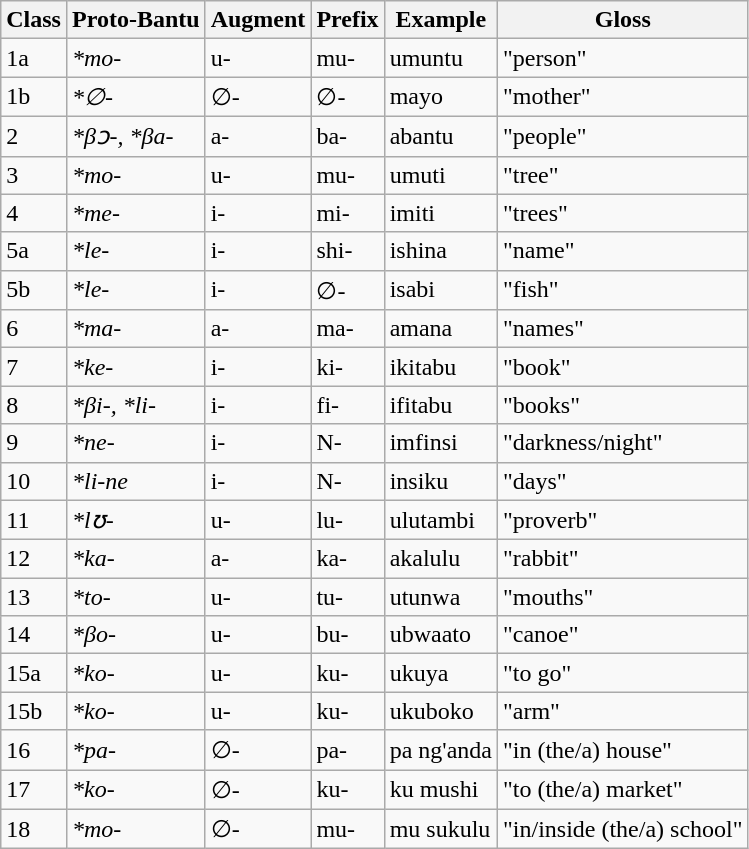<table class="wikitable">
<tr>
<th>Class</th>
<th>Proto-Bantu</th>
<th>Augment</th>
<th>Prefix</th>
<th>Example</th>
<th>Gloss</th>
</tr>
<tr>
<td>1a</td>
<td><em>*mo-</em></td>
<td>u-</td>
<td>mu-</td>
<td>umuntu</td>
<td>"person"</td>
</tr>
<tr>
<td>1b</td>
<td><em>*∅-</em></td>
<td>∅-</td>
<td>∅-</td>
<td>mayo</td>
<td>"mother"</td>
</tr>
<tr>
<td>2</td>
<td><em>*βɔ-, *βa-</em></td>
<td>a-</td>
<td>ba-</td>
<td>abantu</td>
<td>"people"</td>
</tr>
<tr>
<td>3</td>
<td><em>*mo-</em></td>
<td>u-</td>
<td>mu-</td>
<td>umuti</td>
<td>"tree"</td>
</tr>
<tr>
<td>4</td>
<td><em>*me-</em></td>
<td>i-</td>
<td>mi-</td>
<td>imiti</td>
<td>"trees"</td>
</tr>
<tr>
<td>5a</td>
<td><em>*le-</em></td>
<td>i-</td>
<td>shi-</td>
<td>ishina</td>
<td>"name"</td>
</tr>
<tr>
<td>5b</td>
<td><em>*le-</em></td>
<td>i-</td>
<td>∅-</td>
<td>isabi</td>
<td>"fish"</td>
</tr>
<tr>
<td>6</td>
<td><em>*ma-</em></td>
<td>a-</td>
<td>ma-</td>
<td>amana</td>
<td>"names"</td>
</tr>
<tr>
<td>7</td>
<td><em>*ke-</em></td>
<td>i-</td>
<td>ki-</td>
<td>ikitabu</td>
<td>"book"</td>
</tr>
<tr>
<td>8</td>
<td><em>*βi-, *li- </em></td>
<td>i-</td>
<td>fi-</td>
<td>ifitabu</td>
<td>"books"</td>
</tr>
<tr>
<td>9</td>
<td><em>*ne-</em></td>
<td>i-</td>
<td>N-</td>
<td>imfinsi</td>
<td>"darkness/night"</td>
</tr>
<tr>
<td>10</td>
<td><em>*li-ne</em></td>
<td>i-</td>
<td>N-</td>
<td>insiku</td>
<td>"days"</td>
</tr>
<tr>
<td>11</td>
<td><em>*lʊ-</em></td>
<td>u-</td>
<td>lu-</td>
<td>ulutambi</td>
<td>"proverb"</td>
</tr>
<tr>
<td>12</td>
<td><em>*ka-</em></td>
<td>a-</td>
<td>ka-</td>
<td>akalulu</td>
<td>"rabbit"</td>
</tr>
<tr>
<td>13</td>
<td><em>*to-</em></td>
<td>u-</td>
<td>tu-</td>
<td>utunwa</td>
<td>"mouths"</td>
</tr>
<tr>
<td>14</td>
<td><em>*βo-</em></td>
<td>u-</td>
<td>bu-</td>
<td>ubwaato</td>
<td>"canoe"</td>
</tr>
<tr>
<td>15a</td>
<td><em>*ko-</em></td>
<td>u-</td>
<td>ku-</td>
<td>ukuya</td>
<td>"to go"</td>
</tr>
<tr>
<td>15b</td>
<td><em>*ko-</em></td>
<td>u-</td>
<td>ku-</td>
<td>ukuboko</td>
<td>"arm"</td>
</tr>
<tr>
<td>16</td>
<td><em>*pa-</em></td>
<td>∅-</td>
<td>pa-</td>
<td>pa ng'anda</td>
<td>"in (the/a) house"</td>
</tr>
<tr>
<td>17</td>
<td><em>*ko-</em></td>
<td>∅-</td>
<td>ku-</td>
<td>ku mushi</td>
<td>"to (the/a) market"</td>
</tr>
<tr>
<td>18</td>
<td><em>*mo-</em></td>
<td>∅-</td>
<td>mu-</td>
<td>mu sukulu</td>
<td>"in/inside (the/a) school"</td>
</tr>
</table>
